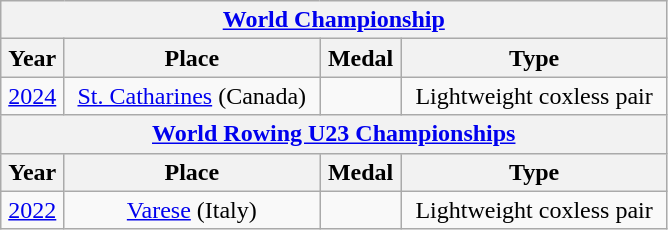<table class="wikitable center col2izq" style="text-align:center;width:445px;">
<tr>
<th colspan="4"><a href='#'>World Championship</a></th>
</tr>
<tr>
<th>Year</th>
<th>Place</th>
<th>Medal</th>
<th>Type</th>
</tr>
<tr>
<td><a href='#'>2024</a></td>
<td><a href='#'>St. Catharines</a> (Canada)</td>
<td></td>
<td>Lightweight coxless pair</td>
</tr>
<tr>
<th colspan="4"><a href='#'>World Rowing U23 Championships</a></th>
</tr>
<tr>
<th>Year</th>
<th>Place</th>
<th>Medal</th>
<th>Type</th>
</tr>
<tr>
<td><a href='#'>2022</a></td>
<td><a href='#'>Varese</a> (Italy)</td>
<td></td>
<td>Lightweight coxless pair</td>
</tr>
</table>
